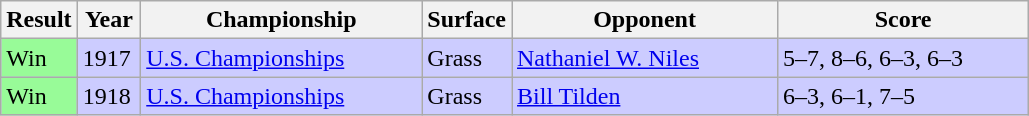<table class='sortable wikitable'>
<tr>
<th style="width:40px">Result</th>
<th style="width:35px">Year</th>
<th style="width:180px">Championship</th>
<th style="width:50px">Surface</th>
<th style="width:170px">Opponent</th>
<th style="width:160px" class="unsortable">Score</th>
</tr>
<tr style="background:#ccf;">
<td style="background:#98fb98;">Win</td>
<td>1917</td>
<td><a href='#'>U.S. Championships</a></td>
<td>Grass</td>
<td> <a href='#'>Nathaniel W. Niles</a></td>
<td>5–7, 8–6, 6–3, 6–3</td>
</tr>
<tr style="background:#ccf;">
<td style="background:#98fb98;">Win</td>
<td>1918</td>
<td><a href='#'>U.S. Championships</a></td>
<td>Grass</td>
<td> <a href='#'>Bill Tilden</a></td>
<td>6–3, 6–1, 7–5</td>
</tr>
</table>
